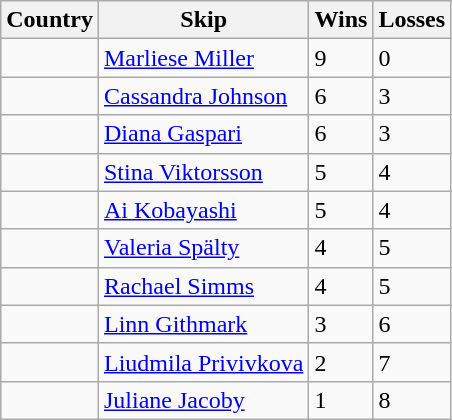<table class="wikitable">
<tr>
<th>Country</th>
<th>Skip</th>
<th>Wins</th>
<th>Losses</th>
</tr>
<tr>
<td></td>
<td><a href='#'>Marliese Miller</a></td>
<td>9</td>
<td>0</td>
</tr>
<tr>
<td></td>
<td><a href='#'>Cassandra Johnson</a></td>
<td>6</td>
<td>3</td>
</tr>
<tr>
<td></td>
<td><a href='#'>Diana Gaspari</a></td>
<td>6</td>
<td>3</td>
</tr>
<tr>
<td></td>
<td><a href='#'>Stina Viktorsson</a></td>
<td>5</td>
<td>4</td>
</tr>
<tr>
<td></td>
<td><a href='#'>Ai Kobayashi</a></td>
<td>5</td>
<td>4</td>
</tr>
<tr>
<td></td>
<td><a href='#'>Valeria Spälty</a></td>
<td>4</td>
<td>5</td>
</tr>
<tr>
<td></td>
<td><a href='#'>Rachael Simms</a></td>
<td>4</td>
<td>5</td>
</tr>
<tr>
<td></td>
<td><a href='#'>Linn Githmark</a></td>
<td>3</td>
<td>6</td>
</tr>
<tr>
<td></td>
<td><a href='#'>Liudmila Privivkova</a></td>
<td>2</td>
<td>7</td>
</tr>
<tr>
<td></td>
<td><a href='#'>Juliane Jacoby</a></td>
<td>1</td>
<td>8</td>
</tr>
</table>
